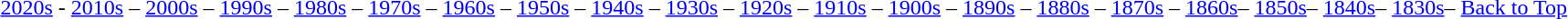<table class="toccolours" align="centre">
<tr>
<td><br><a href='#'>2020s</a>
-
<a href='#'>2010s</a> – <a href='#'>2000s</a> – <a href='#'>1990s</a> – <a href='#'>1980s</a> – <a href='#'>1970s</a> – <a href='#'>1960s</a> – <a href='#'>1950s</a> – <a href='#'>1940s</a> – <a href='#'>1930s</a> – <a href='#'>1920s</a> – <a href='#'>1910s</a> – <a href='#'>1900s</a> – <a href='#'>1890s</a> – <a href='#'>1880s</a> – <a href='#'>1870s</a> – <a href='#'>1860s</a>– <a href='#'>1850s</a>– <a href='#'>1840s</a>– <a href='#'>1830s</a>– <a href='#'>Back to Top</a></td>
</tr>
</table>
